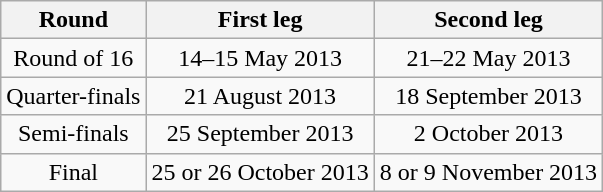<table class="wikitable" style="text-align:center">
<tr>
<th>Round</th>
<th>First leg</th>
<th>Second leg</th>
</tr>
<tr>
<td>Round of 16</td>
<td>14–15 May 2013</td>
<td>21–22 May 2013</td>
</tr>
<tr>
<td>Quarter-finals</td>
<td>21 August 2013</td>
<td>18 September 2013</td>
</tr>
<tr>
<td>Semi-finals</td>
<td>25 September 2013</td>
<td>2 October 2013</td>
</tr>
<tr>
<td>Final</td>
<td>25 or 26 October 2013</td>
<td>8 or 9 November 2013</td>
</tr>
</table>
